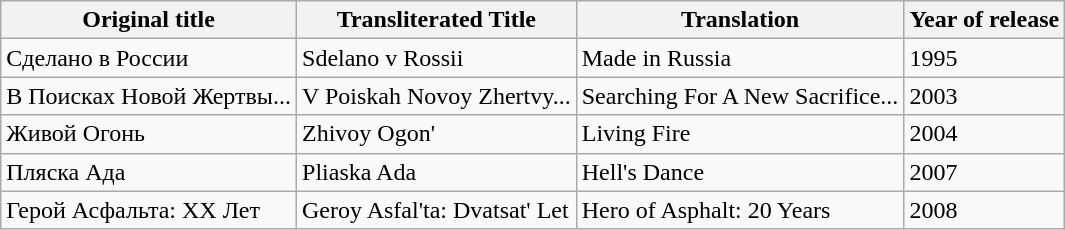<table class="wikitable">
<tr>
<th>Original title</th>
<th>Transliterated Title</th>
<th>Translation</th>
<th>Year of release</th>
</tr>
<tr>
<td>Сделано в России</td>
<td>Sdelano v Rossii</td>
<td>Made in Russia</td>
<td>1995</td>
</tr>
<tr>
<td>В Поисках Новой Жертвы...</td>
<td>V Poiskah Novoy Zhertvy...</td>
<td>Searching For A New Sacrifice...</td>
<td>2003</td>
</tr>
<tr>
<td>Живой Огонь</td>
<td>Zhivoy Ogon'</td>
<td>Living Fire</td>
<td>2004</td>
</tr>
<tr>
<td>Пляска Ада</td>
<td>Pliaska Ada</td>
<td>Hell's Dance</td>
<td>2007</td>
</tr>
<tr>
<td>Герой Асфальта: ХХ Лет</td>
<td>Geroy Asfal'ta: Dvatsat' Let</td>
<td>Hero of Asphalt: 20 Years</td>
<td>2008</td>
</tr>
</table>
